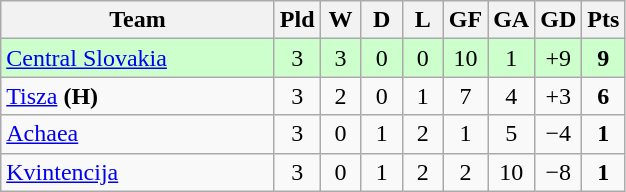<table class="wikitable" style="text-align:center;">
<tr>
<th width=175>Team</th>
<th width=20 abbr="Played">Pld</th>
<th width=20 abbr="Won">W</th>
<th width=20 abbr="Drawn">D</th>
<th width=20 abbr="Lost">L</th>
<th width=20 abbr="Goals for">GF</th>
<th width=20 abbr="Goals against">GA</th>
<th width=20 abbr="Goal difference">GD</th>
<th width=20 abbr="Points">Pts</th>
</tr>
<tr bgcolor=#ccffcc>
<td align=left> <a href='#'>Central Slovakia</a></td>
<td>3</td>
<td>3</td>
<td>0</td>
<td>0</td>
<td>10</td>
<td>1</td>
<td>+9</td>
<td><strong>9</strong></td>
</tr>
<tr>
<td align=left> <a href='#'>Tisza</a> <strong>(H)</strong></td>
<td>3</td>
<td>2</td>
<td>0</td>
<td>1</td>
<td>7</td>
<td>4</td>
<td>+3</td>
<td><strong>6</strong></td>
</tr>
<tr>
<td align=left> <a href='#'>Achaea</a></td>
<td>3</td>
<td>0</td>
<td>1</td>
<td>2</td>
<td>1</td>
<td>5</td>
<td>−4</td>
<td><strong>1</strong></td>
</tr>
<tr>
<td align=left> <a href='#'>Kvintencija</a></td>
<td>3</td>
<td>0</td>
<td>1</td>
<td>2</td>
<td>2</td>
<td>10</td>
<td>−8</td>
<td><strong>1</strong></td>
</tr>
</table>
